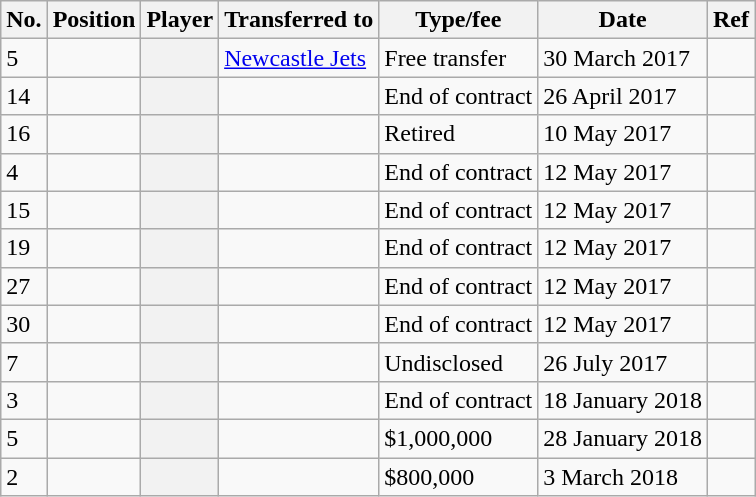<table class="wikitable plainrowheaders sortable" style="text-align:center; text-align:left">
<tr>
<th scope="col">No.</th>
<th scope="col">Position</th>
<th scope="col">Player</th>
<th scope="col">Transferred to</th>
<th scope="col">Type/fee</th>
<th scope="col">Date</th>
<th scope="col" class="unsortable">Ref</th>
</tr>
<tr>
<td>5</td>
<td></td>
<th scope="row"></th>
<td><a href='#'>Newcastle Jets</a></td>
<td>Free transfer</td>
<td>30 March 2017</td>
<td></td>
</tr>
<tr>
<td>14</td>
<td></td>
<th scope="row"></th>
<td></td>
<td>End of contract</td>
<td>26 April 2017</td>
<td></td>
</tr>
<tr>
<td>16</td>
<td></td>
<th scope="row"></th>
<td></td>
<td>Retired</td>
<td>10 May 2017</td>
<td></td>
</tr>
<tr>
<td>4</td>
<td></td>
<th scope="row"></th>
<td></td>
<td>End of contract</td>
<td>12 May 2017</td>
<td></td>
</tr>
<tr>
<td>15</td>
<td></td>
<th scope="row"></th>
<td></td>
<td>End of contract</td>
<td>12 May 2017</td>
<td></td>
</tr>
<tr>
<td>19</td>
<td></td>
<th scope="row"></th>
<td></td>
<td>End of contract</td>
<td>12 May 2017</td>
<td></td>
</tr>
<tr>
<td>27</td>
<td></td>
<th scope="row"></th>
<td></td>
<td>End of contract</td>
<td>12 May 2017</td>
<td></td>
</tr>
<tr>
<td>30</td>
<td></td>
<th scope="row"></th>
<td></td>
<td>End of contract</td>
<td>12 May 2017</td>
<td></td>
</tr>
<tr>
<td>7</td>
<td></td>
<th scope="row"></th>
<td></td>
<td>Undisclosed</td>
<td>26 July 2017</td>
<td></td>
</tr>
<tr>
<td>3</td>
<td></td>
<th scope="row"></th>
<td></td>
<td>End of contract</td>
<td>18 January 2018</td>
<td></td>
</tr>
<tr>
<td>5</td>
<td></td>
<th scope="row"></th>
<td></td>
<td>$1,000,000</td>
<td>28 January 2018</td>
<td></td>
</tr>
<tr>
<td>2</td>
<td></td>
<th scope="row"></th>
<td></td>
<td>$800,000</td>
<td>3 March 2018</td>
<td></td>
</tr>
</table>
